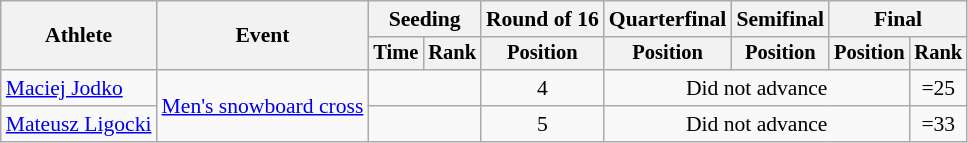<table class="wikitable" style="font-size:90%">
<tr>
<th rowspan="2">Athlete</th>
<th rowspan="2">Event</th>
<th colspan="2">Seeding</th>
<th>Round of 16</th>
<th>Quarterfinal</th>
<th>Semifinal</th>
<th colspan=2>Final</th>
</tr>
<tr style="font-size:95%">
<th>Time</th>
<th>Rank</th>
<th>Position</th>
<th>Position</th>
<th>Position</th>
<th>Position</th>
<th>Rank</th>
</tr>
<tr align=center>
<td align=left><a href='#'>Maciej Jodko</a></td>
<td align=left rowspan=2><a href='#'>Men's snowboard cross</a></td>
<td colspan=2></td>
<td>4</td>
<td colspan=3>Did not advance</td>
<td>=25</td>
</tr>
<tr align=center>
<td align=left><a href='#'>Mateusz Ligocki</a></td>
<td colspan=2></td>
<td>5</td>
<td colspan=3>Did not advance</td>
<td>=33</td>
</tr>
</table>
